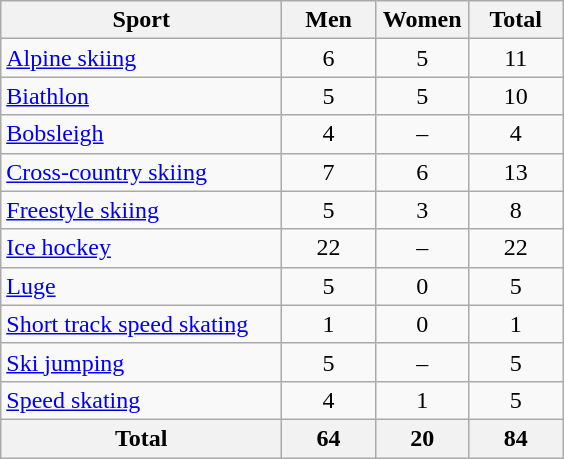<table class="wikitable sortable" style="text-align:center;">
<tr>
<th width=180>Sport</th>
<th width=55>Men</th>
<th width=55>Women</th>
<th width=55>Total</th>
</tr>
<tr>
<td align=left><a href='#'>Alpine skiing</a></td>
<td>6</td>
<td>5</td>
<td>11</td>
</tr>
<tr>
<td align=left><a href='#'>Biathlon</a></td>
<td>5</td>
<td>5</td>
<td>10</td>
</tr>
<tr>
<td align=left><a href='#'>Bobsleigh</a></td>
<td>4</td>
<td>–</td>
<td>4</td>
</tr>
<tr>
<td align=left><a href='#'>Cross-country skiing</a></td>
<td>7</td>
<td>6</td>
<td>13</td>
</tr>
<tr>
<td align=left><a href='#'>Freestyle skiing</a></td>
<td>5</td>
<td>3</td>
<td>8</td>
</tr>
<tr>
<td align=left><a href='#'>Ice hockey</a></td>
<td>22</td>
<td>–</td>
<td>22</td>
</tr>
<tr>
<td align=left><a href='#'>Luge</a></td>
<td>5</td>
<td>0</td>
<td>5</td>
</tr>
<tr>
<td align=left><a href='#'>Short track speed skating</a></td>
<td>1</td>
<td>0</td>
<td>1</td>
</tr>
<tr>
<td align=left><a href='#'>Ski jumping</a></td>
<td>5</td>
<td>–</td>
<td>5</td>
</tr>
<tr>
<td align=left><a href='#'>Speed skating</a></td>
<td>4</td>
<td>1</td>
<td>5</td>
</tr>
<tr>
<th>Total</th>
<th>64</th>
<th>20</th>
<th>84</th>
</tr>
</table>
